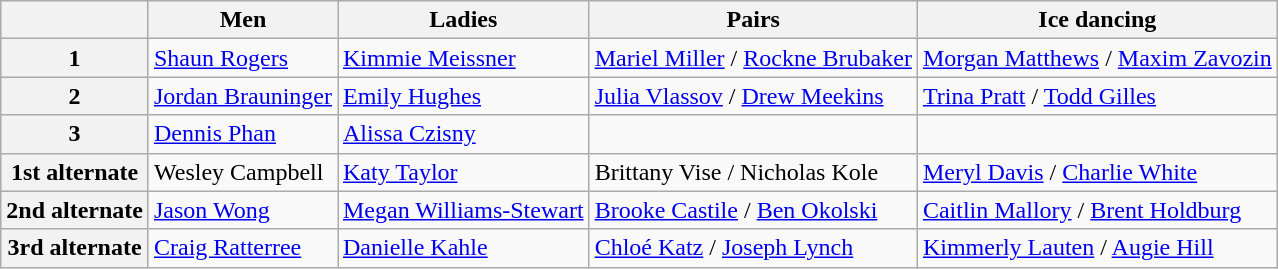<table class="wikitable">
<tr>
<th></th>
<th>Men</th>
<th>Ladies</th>
<th>Pairs</th>
<th>Ice dancing</th>
</tr>
<tr>
<th>1</th>
<td><a href='#'>Shaun Rogers</a></td>
<td><a href='#'>Kimmie Meissner</a></td>
<td><a href='#'>Mariel Miller</a> / <a href='#'>Rockne Brubaker</a></td>
<td><a href='#'>Morgan Matthews</a> / <a href='#'>Maxim Zavozin</a></td>
</tr>
<tr>
<th>2</th>
<td><a href='#'>Jordan Brauninger</a></td>
<td><a href='#'>Emily Hughes</a></td>
<td><a href='#'>Julia Vlassov</a> / <a href='#'>Drew Meekins</a></td>
<td><a href='#'>Trina Pratt</a> / <a href='#'>Todd Gilles</a></td>
</tr>
<tr>
<th>3</th>
<td><a href='#'>Dennis Phan</a></td>
<td><a href='#'>Alissa Czisny</a></td>
<td></td>
<td></td>
</tr>
<tr>
<th>1st alternate</th>
<td>Wesley Campbell</td>
<td><a href='#'>Katy Taylor</a></td>
<td>Brittany Vise / Nicholas Kole</td>
<td><a href='#'>Meryl Davis</a> / <a href='#'>Charlie White</a></td>
</tr>
<tr>
<th>2nd alternate</th>
<td><a href='#'>Jason Wong</a></td>
<td><a href='#'>Megan Williams-Stewart</a></td>
<td><a href='#'>Brooke Castile</a> / <a href='#'>Ben Okolski</a></td>
<td><a href='#'>Caitlin Mallory</a> / <a href='#'>Brent Holdburg</a></td>
</tr>
<tr>
<th>3rd alternate</th>
<td><a href='#'>Craig Ratterree</a></td>
<td><a href='#'>Danielle Kahle</a></td>
<td><a href='#'>Chloé Katz</a> / <a href='#'>Joseph Lynch</a></td>
<td><a href='#'>Kimmerly Lauten</a> / <a href='#'>Augie Hill</a></td>
</tr>
</table>
